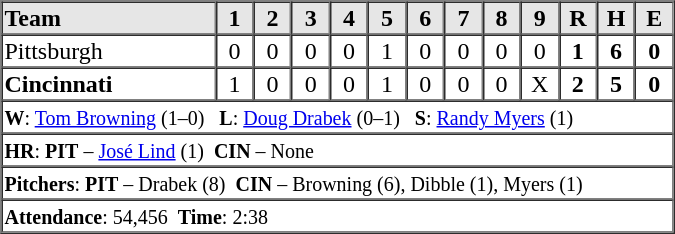<table border="1" cellspacing="0"  style="width:450px; margin-left:3em;">
<tr style="text-align:center; background:#e6e6e6;">
<th style="text-align:left; width:28%;">Team</th>
<th width=5%>1</th>
<th width=5%>2</th>
<th width=5%>3</th>
<th width=5%>4</th>
<th width=5%>5</th>
<th width=5%>6</th>
<th width=5%>7</th>
<th width=5%>8</th>
<th width=5%>9</th>
<th width=5%>R</th>
<th width=5%>H</th>
<th width=5%>E</th>
</tr>
<tr style="text-align:center;">
<td align=left>Pittsburgh</td>
<td>0</td>
<td>0</td>
<td>0</td>
<td>0</td>
<td>1</td>
<td>0</td>
<td>0</td>
<td>0</td>
<td>0</td>
<td><strong>1</strong></td>
<td><strong>6</strong></td>
<td><strong>0</strong></td>
</tr>
<tr style="text-align:center;">
<td align=left><strong>Cincinnati</strong></td>
<td>1</td>
<td>0</td>
<td>0</td>
<td>0</td>
<td>1</td>
<td>0</td>
<td>0</td>
<td>0</td>
<td>X</td>
<td><strong>2</strong></td>
<td><strong>5</strong></td>
<td><strong>0</strong></td>
</tr>
<tr style="text-align:left;">
<td colspan=13><small><strong>W</strong>: <a href='#'>Tom Browning</a> (1–0)   <strong>L</strong>: <a href='#'>Doug Drabek</a> (0–1)   <strong>S</strong>: <a href='#'>Randy Myers</a> (1)</small></td>
</tr>
<tr style="text-align:left;">
<td colspan=13><small><strong>HR</strong>: <strong>PIT</strong> – <a href='#'>José Lind</a> (1)  <strong>CIN</strong> – None</small></td>
</tr>
<tr style="text-align:left;">
<td colspan=13><small><strong>Pitchers</strong>: <strong>PIT</strong> – Drabek (8)  <strong>CIN</strong> – Browning (6), Dibble (1), Myers (1)</small></td>
</tr>
<tr style="text-align:left;">
<td colspan=13><small><strong>Attendance</strong>: 54,456  <strong>Time</strong>: 2:38</small></td>
</tr>
</table>
